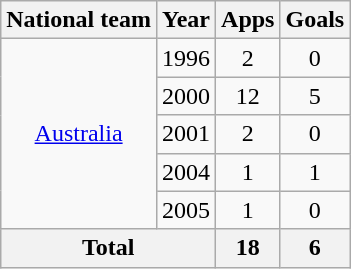<table class="wikitable" style="text-align:center">
<tr>
<th>National team</th>
<th>Year</th>
<th>Apps</th>
<th>Goals</th>
</tr>
<tr>
<td rowspan="5"><a href='#'>Australia</a></td>
<td>1996</td>
<td>2</td>
<td>0</td>
</tr>
<tr>
<td>2000</td>
<td>12</td>
<td>5</td>
</tr>
<tr>
<td>2001</td>
<td>2</td>
<td>0</td>
</tr>
<tr>
<td>2004</td>
<td>1</td>
<td>1</td>
</tr>
<tr>
<td>2005</td>
<td>1</td>
<td>0</td>
</tr>
<tr>
<th colspan="2">Total</th>
<th>18</th>
<th>6</th>
</tr>
</table>
